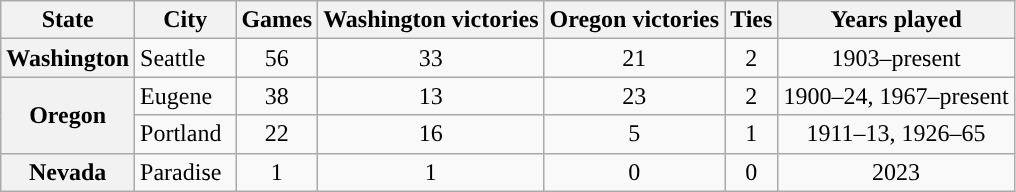<table class="wikitable sortable">
<tr>
<th>State</th>
<th width="10%">City</th>
<th>Games</th>
<th>Washington victories</th>
<th>Oregon victories</th>
<th>Ties</th>
<th>Years played</th>
</tr>
<tr>
<th>Washington</th>
<td>Seattle</td>
<td style="text-align:center;">56</td>
<td style="text-align:center;">33</td>
<td style="text-align:center;">21</td>
<td style="text-align:center;">2</td>
<td style="text-align:center;">1903–present</td>
</tr>
<tr>
<th rowspan="2">Oregon</th>
<td>Eugene</td>
<td style="text-align:center;">38</td>
<td style="text-align:center;">13</td>
<td style="text-align:center;">23</td>
<td style="text-align:center;">2</td>
<td style="text-align:center;">1900–24, 1967–present</td>
</tr>
<tr>
<td>Portland</td>
<td style="text-align:center;">22</td>
<td style="text-align:center;">16</td>
<td style="text-align:center;">5</td>
<td style="text-align:center;">1</td>
<td style="text-align:center;">1911–13, 1926–65</td>
</tr>
<tr>
<th>Nevada</th>
<td>Paradise</td>
<td style="text-align:center;">1</td>
<td style="text-align:center;">1</td>
<td style="text-align:center;">0</td>
<td style="text-align:center;">0</td>
<td style="text-align:center;">2023</td>
</tr>
</table>
